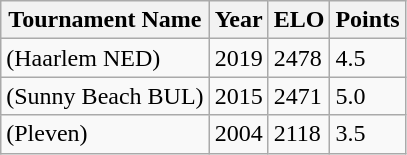<table class="wikitable">
<tr>
<th>Tournament Name</th>
<th>Year</th>
<th>ELO</th>
<th>Points</th>
</tr>
<tr>
<td>(Haarlem NED)</td>
<td>2019</td>
<td>2478</td>
<td>4.5</td>
</tr>
<tr>
<td>(Sunny Beach BUL)</td>
<td>2015</td>
<td>2471</td>
<td>5.0</td>
</tr>
<tr>
<td>(Pleven)</td>
<td>2004</td>
<td>2118</td>
<td>3.5</td>
</tr>
</table>
